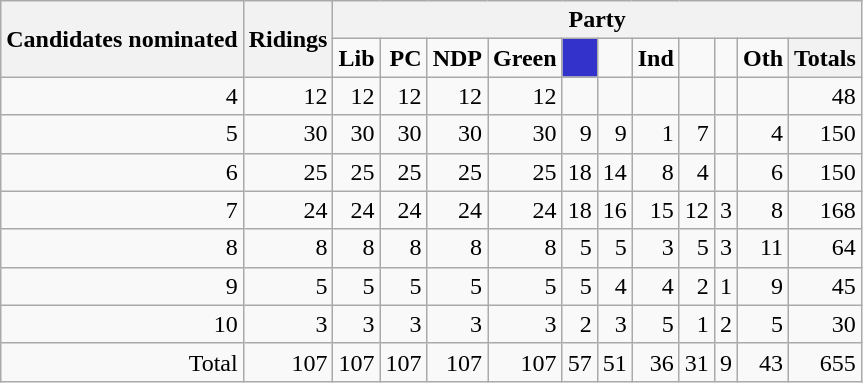<table class="wikitable" style="text-align:right;">
<tr>
<th rowspan="2">Candidates nominated</th>
<th rowspan="2">Ridings</th>
<th colspan="11">Party</th>
</tr>
<tr>
<td><strong>Lib</strong></td>
<td><strong>PC</strong></td>
<td><strong>NDP</strong></td>
<td><strong>Green</strong></td>
<td style="background-color:#3333CC; color: white" align="center"><strong></strong></td>
<td><strong></strong></td>
<td><strong>Ind</strong></td>
<td><strong></strong></td>
<td><strong></strong></td>
<td><strong>Oth</strong></td>
<th>Totals</th>
</tr>
<tr>
<td>4</td>
<td>12</td>
<td>12</td>
<td>12</td>
<td>12</td>
<td>12</td>
<td></td>
<td></td>
<td></td>
<td></td>
<td></td>
<td></td>
<td>48</td>
</tr>
<tr>
<td>5</td>
<td>30</td>
<td>30</td>
<td>30</td>
<td>30</td>
<td>30</td>
<td>9</td>
<td>9</td>
<td>1</td>
<td>7</td>
<td></td>
<td>4</td>
<td>150</td>
</tr>
<tr>
<td>6</td>
<td>25</td>
<td>25</td>
<td>25</td>
<td>25</td>
<td>25</td>
<td>18</td>
<td>14</td>
<td>8</td>
<td>4</td>
<td></td>
<td>6</td>
<td>150</td>
</tr>
<tr>
<td>7</td>
<td>24</td>
<td>24</td>
<td>24</td>
<td>24</td>
<td>24</td>
<td>18</td>
<td>16</td>
<td>15</td>
<td>12</td>
<td>3</td>
<td>8</td>
<td>168</td>
</tr>
<tr>
<td>8</td>
<td>8</td>
<td>8</td>
<td>8</td>
<td>8</td>
<td>8</td>
<td>5</td>
<td>5</td>
<td>3</td>
<td>5</td>
<td>3</td>
<td>11</td>
<td>64</td>
</tr>
<tr>
<td>9</td>
<td>5</td>
<td>5</td>
<td>5</td>
<td>5</td>
<td>5</td>
<td>5</td>
<td>4</td>
<td>4</td>
<td>2</td>
<td>1</td>
<td>9</td>
<td>45</td>
</tr>
<tr>
<td>10</td>
<td>3</td>
<td>3</td>
<td>3</td>
<td>3</td>
<td>3</td>
<td>2</td>
<td>3</td>
<td>5</td>
<td>1</td>
<td>2</td>
<td>5</td>
<td>30</td>
</tr>
<tr>
<td>Total</td>
<td>107</td>
<td>107</td>
<td>107</td>
<td>107</td>
<td>107</td>
<td>57</td>
<td>51</td>
<td>36</td>
<td>31</td>
<td>9</td>
<td>43</td>
<td>655</td>
</tr>
</table>
